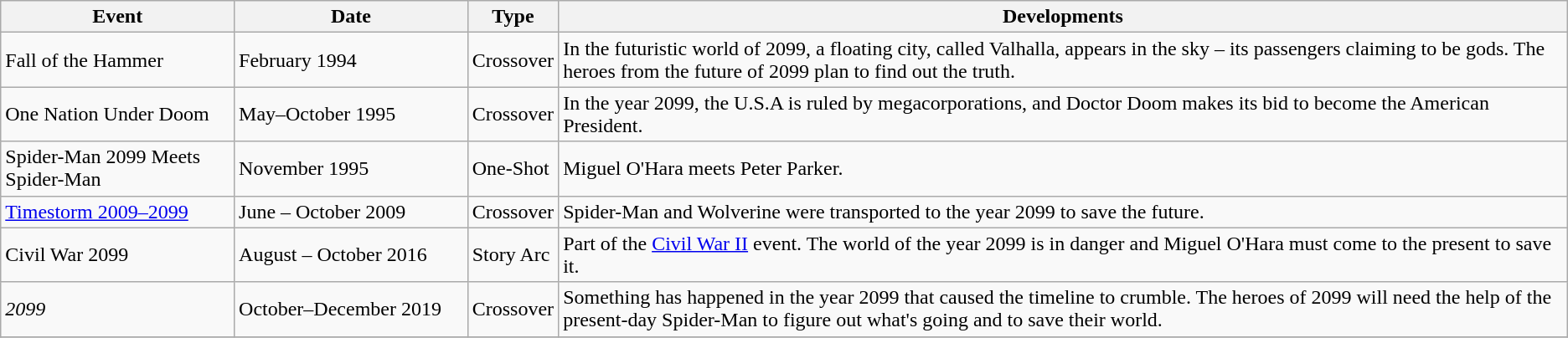<table class="wikitable">
<tr>
<th width=15%>Event</th>
<th width=15%>Date</th>
<th width=5%>Type</th>
<th width=70%>Developments</th>
</tr>
<tr>
<td>Fall of the Hammer</td>
<td>February 1994</td>
<td>Crossover</td>
<td>In the futuristic world of 2099, a floating city, called Valhalla, appears in the sky – its passengers claiming to be gods. The heroes from the future of 2099 plan to find out the truth.</td>
</tr>
<tr>
<td>One Nation Under Doom</td>
<td>May–October 1995</td>
<td>Crossover</td>
<td>In the year 2099, the U.S.A is ruled by megacorporations, and Doctor Doom makes its bid to become the American President.</td>
</tr>
<tr>
<td>Spider-Man 2099 Meets Spider-Man</td>
<td>November 1995</td>
<td>One-Shot</td>
<td>Miguel O'Hara meets Peter Parker.</td>
</tr>
<tr>
<td><a href='#'>Timestorm 2009–2099</a></td>
<td>June – October 2009</td>
<td>Crossover</td>
<td>Spider-Man and Wolverine were transported to the year 2099 to save the future.</td>
</tr>
<tr>
<td>Civil War 2099</td>
<td>August – October 2016</td>
<td>Story Arc</td>
<td>Part of the <a href='#'>Civil War II</a> event. The world of the year 2099 is in danger and Miguel O'Hara must come to the present to save it.</td>
</tr>
<tr>
<td><em>2099</em></td>
<td>October–December 2019</td>
<td>Crossover</td>
<td>Something has happened in the year 2099 that caused the timeline to crumble. The heroes of 2099 will need the help of the present-day Spider-Man to figure out what's going and to save their world.</td>
</tr>
<tr>
</tr>
</table>
